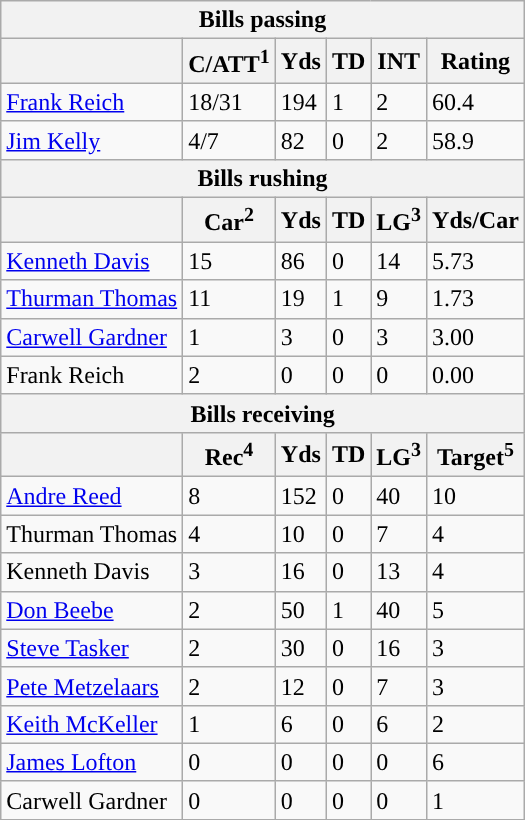<table class="wikitable">
<tr>
<th colspan="6">Bills passing</th>
</tr>
<tr>
<th></th>
<th>C/ATT<sup>1</sup></th>
<th>Yds</th>
<th>TD</th>
<th>INT</th>
<th>Rating</th>
</tr>
<tr>
<td><a href='#'>Frank Reich</a></td>
<td>18/31</td>
<td>194</td>
<td>1</td>
<td>2</td>
<td>60.4</td>
</tr>
<tr>
<td><a href='#'>Jim Kelly</a></td>
<td>4/7</td>
<td>82</td>
<td>0</td>
<td>2</td>
<td>58.9</td>
</tr>
<tr>
<th colspan="6">Bills rushing</th>
</tr>
<tr>
<th></th>
<th>Car<sup>2</sup></th>
<th>Yds</th>
<th>TD</th>
<th>LG<sup>3</sup></th>
<th>Yds/Car</th>
</tr>
<tr>
<td><a href='#'>Kenneth Davis</a></td>
<td>15</td>
<td>86</td>
<td>0</td>
<td>14</td>
<td>5.73</td>
</tr>
<tr>
<td><a href='#'>Thurman Thomas</a></td>
<td>11</td>
<td>19</td>
<td>1</td>
<td>9</td>
<td>1.73</td>
</tr>
<tr>
<td><a href='#'>Carwell Gardner</a></td>
<td>1</td>
<td>3</td>
<td>0</td>
<td>3</td>
<td>3.00</td>
</tr>
<tr>
<td>Frank Reich</td>
<td>2</td>
<td>0</td>
<td>0</td>
<td>0</td>
<td>0.00</td>
</tr>
<tr>
<th colspan="6">Bills receiving</th>
</tr>
<tr>
<th></th>
<th>Rec<sup>4</sup></th>
<th>Yds</th>
<th>TD</th>
<th>LG<sup>3</sup></th>
<th>Target<sup>5</sup></th>
</tr>
<tr>
<td><a href='#'>Andre Reed</a></td>
<td>8</td>
<td>152</td>
<td>0</td>
<td>40</td>
<td>10</td>
</tr>
<tr>
<td>Thurman Thomas</td>
<td>4</td>
<td>10</td>
<td>0</td>
<td>7</td>
<td>4</td>
</tr>
<tr>
<td>Kenneth Davis</td>
<td>3</td>
<td>16</td>
<td>0</td>
<td>13</td>
<td>4</td>
</tr>
<tr>
<td><a href='#'>Don Beebe</a></td>
<td>2</td>
<td>50</td>
<td>1</td>
<td>40</td>
<td>5</td>
</tr>
<tr>
<td><a href='#'>Steve Tasker</a></td>
<td>2</td>
<td>30</td>
<td>0</td>
<td>16</td>
<td>3</td>
</tr>
<tr>
<td><a href='#'>Pete Metzelaars</a></td>
<td>2</td>
<td>12</td>
<td>0</td>
<td>7</td>
<td>3</td>
</tr>
<tr>
<td><a href='#'>Keith McKeller</a></td>
<td>1</td>
<td>6</td>
<td>0</td>
<td>6</td>
<td>2</td>
</tr>
<tr>
<td><a href='#'>James Lofton</a></td>
<td>0</td>
<td>0</td>
<td>0</td>
<td>0</td>
<td>6</td>
</tr>
<tr>
<td>Carwell Gardner</td>
<td>0</td>
<td>0</td>
<td>0</td>
<td>0</td>
<td>1</td>
</tr>
<tr>
</tr>
</table>
